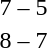<table style="text-align:center">
<tr>
<th width=200></th>
<th width=100></th>
<th width=200></th>
</tr>
<tr>
<td align=right><strong></strong></td>
<td>7 – 5</td>
<td align=left></td>
</tr>
<tr>
<td align=right><strong></strong></td>
<td>8 – 7</td>
<td align=left></td>
</tr>
</table>
